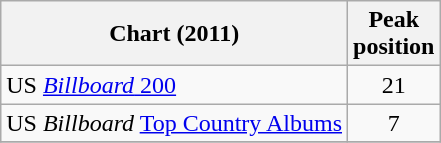<table class="wikitable">
<tr>
<th>Chart (2011)</th>
<th>Peak<br>position</th>
</tr>
<tr>
<td>US <a href='#'><em>Billboard</em> 200</a></td>
<td align="center">21</td>
</tr>
<tr>
<td>US <em>Billboard</em> <a href='#'>Top Country Albums</a></td>
<td align="center">7</td>
</tr>
<tr>
</tr>
</table>
